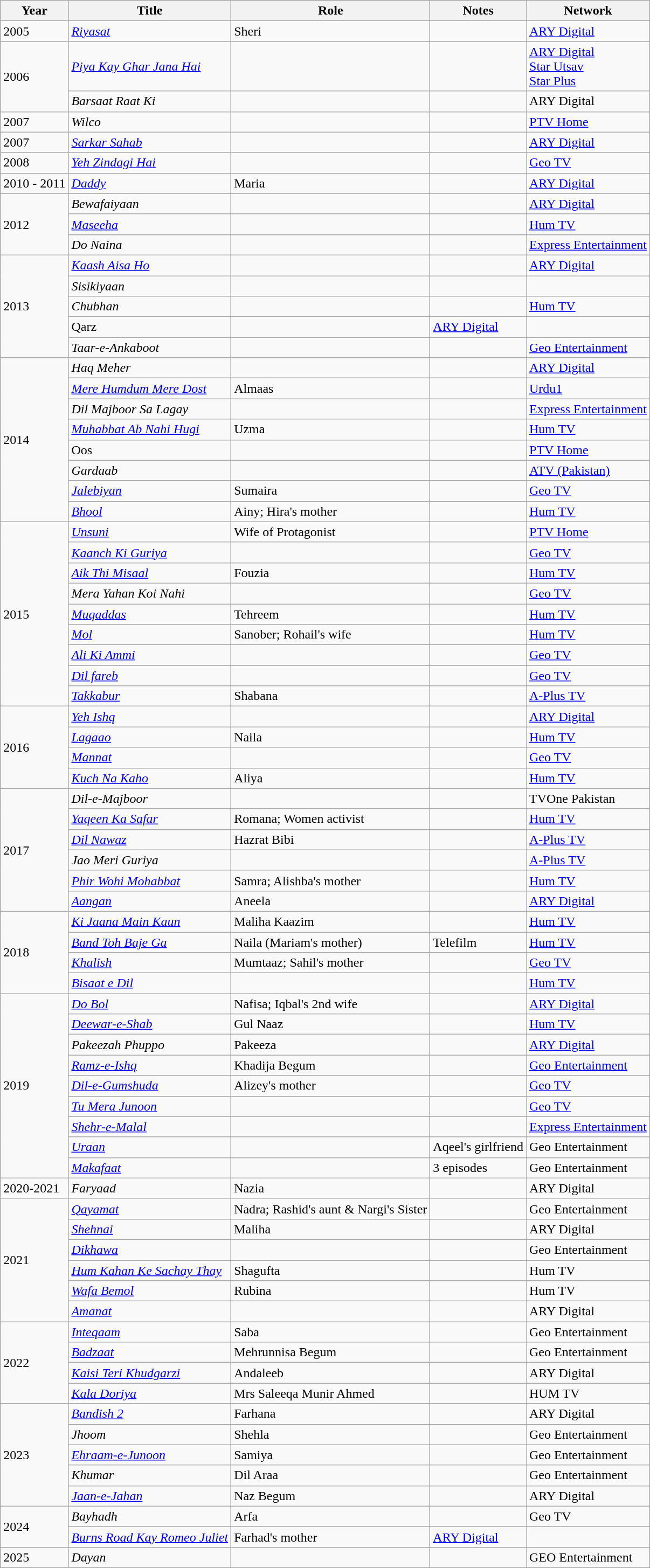<table class="wikitable">
<tr>
<th>Year</th>
<th>Title</th>
<th>Role</th>
<th>Notes</th>
<th>Network</th>
</tr>
<tr>
<td>2005</td>
<td><em><a href='#'>Riyasat</a></em></td>
<td>Sheri</td>
<td></td>
<td><a href='#'>ARY Digital</a></td>
</tr>
<tr>
<td rowspan="2">2006</td>
<td><em><a href='#'>Piya Kay Ghar Jana Hai</a></em></td>
<td></td>
<td></td>
<td><a href='#'>ARY Digital</a><br><a href='#'>Star Utsav</a><br><a href='#'>Star Plus</a></td>
</tr>
<tr>
<td><em>Barsaat Raat Ki</em></td>
<td></td>
<td></td>
<td>ARY Digital</td>
</tr>
<tr>
<td>2007</td>
<td><em>Wilco</em></td>
<td></td>
<td></td>
<td><a href='#'>PTV Home</a></td>
</tr>
<tr>
<td>2007</td>
<td><em><a href='#'>Sarkar Sahab</a></em></td>
<td></td>
<td></td>
<td><a href='#'>ARY Digital</a></td>
</tr>
<tr>
<td>2008</td>
<td><em><a href='#'>Yeh Zindagi Hai</a></em></td>
<td></td>
<td></td>
<td><a href='#'>Geo TV</a><br></td>
</tr>
<tr>
<td>2010 - 2011</td>
<td><em><a href='#'>Daddy</a></em></td>
<td>Maria</td>
<td></td>
<td><a href='#'>ARY Digital</a></td>
</tr>
<tr>
<td rowspan="3">2012</td>
<td><em>Bewafaiyaan</em></td>
<td></td>
<td></td>
<td><a href='#'>ARY Digital</a></td>
</tr>
<tr>
<td><em><a href='#'>Maseeha</a></em></td>
<td></td>
<td></td>
<td><a href='#'>Hum TV</a></td>
</tr>
<tr>
<td><em>Do Naina</em></td>
<td></td>
<td></td>
<td><a href='#'>Express Entertainment</a></td>
</tr>
<tr>
<td rowspan="5">2013</td>
<td><em><a href='#'>Kaash Aisa Ho</a></em></td>
<td></td>
<td></td>
<td><a href='#'>ARY Digital</a></td>
</tr>
<tr>
<td><em>Sisikiyaan</em></td>
<td></td>
<td></td>
<td></td>
</tr>
<tr>
<td><em>Chubhan</em></td>
<td></td>
<td></td>
<td><a href='#'>Hum TV</a></td>
</tr>
<tr>
<td>Qarz</td>
<td></td>
<td><a href='#'>ARY Digital</a></td>
<td></td>
</tr>
<tr>
<td><em>Taar-e-Ankaboot</em></td>
<td></td>
<td></td>
<td><a href='#'>Geo Entertainment</a></td>
</tr>
<tr>
<td rowspan="8">2014</td>
<td><em>Haq Meher</em></td>
<td></td>
<td></td>
<td><a href='#'>ARY Digital</a></td>
</tr>
<tr>
<td><em><a href='#'>Mere Humdum Mere Dost</a></em></td>
<td>Almaas</td>
<td></td>
<td><a href='#'>Urdu1</a><br></td>
</tr>
<tr>
<td><em>Dil Majboor Sa Lagay</em></td>
<td></td>
<td></td>
<td><a href='#'>Express Entertainment</a></td>
</tr>
<tr>
<td><em><a href='#'>Muhabbat Ab Nahi Hugi</a></em></td>
<td>Uzma</td>
<td></td>
<td><a href='#'>Hum TV</a></td>
</tr>
<tr>
<td>Oos</td>
<td></td>
<td></td>
<td><a href='#'>PTV Home</a></td>
</tr>
<tr>
<td><em>Gardaab</em></td>
<td></td>
<td></td>
<td><a href='#'>ATV (Pakistan)</a></td>
</tr>
<tr>
<td><em><a href='#'>Jalebiyan</a></em></td>
<td>Sumaira</td>
<td></td>
<td><a href='#'>Geo TV</a></td>
</tr>
<tr>
<td><em><a href='#'>Bhool</a></em></td>
<td>Ainy; Hira's mother</td>
<td></td>
<td><a href='#'>Hum TV</a></td>
</tr>
<tr>
<td rowspan="9">2015</td>
<td><em><a href='#'>Unsuni</a></em></td>
<td>Wife of Protagonist</td>
<td></td>
<td><a href='#'>PTV Home</a></td>
</tr>
<tr>
<td><em><a href='#'>Kaanch Ki Guriya</a></em></td>
<td></td>
<td></td>
<td><a href='#'>Geo TV</a></td>
</tr>
<tr>
<td><em><a href='#'>Aik Thi Misaal</a></em></td>
<td>Fouzia</td>
<td></td>
<td><a href='#'>Hum TV</a></td>
</tr>
<tr>
<td><em>Mera Yahan Koi Nahi</em></td>
<td></td>
<td></td>
<td><a href='#'>Geo TV</a></td>
</tr>
<tr>
<td><em><a href='#'>Muqaddas</a></em></td>
<td>Tehreem</td>
<td></td>
<td><a href='#'>Hum TV</a></td>
</tr>
<tr>
<td><em><a href='#'>Mol</a></em></td>
<td>Sanober; Rohail's wife</td>
<td></td>
<td><a href='#'>Hum TV</a></td>
</tr>
<tr>
<td><em><a href='#'>Ali Ki Ammi</a></em></td>
<td></td>
<td></td>
<td><a href='#'>Geo TV</a></td>
</tr>
<tr>
<td><em><a href='#'>Dil fareb</a></em></td>
<td></td>
<td></td>
<td><a href='#'>Geo TV</a></td>
</tr>
<tr>
<td><em><a href='#'>Takkabur</a></em></td>
<td>Shabana</td>
<td></td>
<td><a href='#'>A-Plus TV</a></td>
</tr>
<tr>
<td rowspan="4">2016</td>
<td><em><a href='#'>Yeh Ishq</a></em></td>
<td></td>
<td></td>
<td><a href='#'>ARY Digital</a></td>
</tr>
<tr>
<td><em><a href='#'>Lagaao</a></em></td>
<td>Naila</td>
<td></td>
<td><a href='#'>Hum TV</a></td>
</tr>
<tr>
<td><em><a href='#'>Mannat</a></em></td>
<td></td>
<td></td>
<td><a href='#'>Geo TV</a></td>
</tr>
<tr>
<td><em><a href='#'>Kuch Na Kaho</a></em></td>
<td>Aliya</td>
<td></td>
<td><a href='#'>Hum TV</a></td>
</tr>
<tr>
<td rowspan="6">2017</td>
<td><em>Dil-e-Majboor</em></td>
<td></td>
<td></td>
<td>TVOne Pakistan</td>
</tr>
<tr>
<td><em><a href='#'>Yaqeen Ka Safar</a></em></td>
<td>Romana; Women activist</td>
<td></td>
<td><a href='#'>Hum TV</a></td>
</tr>
<tr>
<td><em><a href='#'>Dil Nawaz</a></em></td>
<td>Hazrat Bibi</td>
<td></td>
<td><a href='#'>A-Plus TV</a></td>
</tr>
<tr>
<td><em>Jao Meri Guriya</em></td>
<td></td>
<td></td>
<td><a href='#'>A-Plus TV</a></td>
</tr>
<tr>
<td><a href='#'><em>Phir</em> <em>Wohi</em> <em>Mohabbat</em></a></td>
<td>Samra; Alishba's mother</td>
<td></td>
<td><a href='#'>Hum TV</a></td>
</tr>
<tr>
<td><em><a href='#'>Aangan</a></em></td>
<td>Aneela</td>
<td></td>
<td><a href='#'>ARY Digital</a></td>
</tr>
<tr>
<td rowspan="4">2018</td>
<td><em><a href='#'>Ki Jaana Main Kaun</a></em></td>
<td>Maliha Kaazim</td>
<td></td>
<td><a href='#'>Hum TV</a></td>
</tr>
<tr>
<td><em><a href='#'>Band Toh Baje Ga</a></em></td>
<td>Naila (Mariam's mother)</td>
<td>Telefilm</td>
<td><a href='#'>Hum TV</a></td>
</tr>
<tr>
<td><em><a href='#'>Khalish</a></em></td>
<td>Mumtaaz; Sahil's mother</td>
<td></td>
<td><a href='#'>Geo TV</a></td>
</tr>
<tr>
<td><em><a href='#'>Bisaat e Dil</a></em></td>
<td></td>
<td></td>
<td><a href='#'>Hum TV</a></td>
</tr>
<tr>
<td rowspan="9">2019</td>
<td><em><a href='#'>Do Bol</a></em></td>
<td>Nafisa; Iqbal's 2nd wife</td>
<td></td>
<td><a href='#'>ARY Digital</a></td>
</tr>
<tr>
<td><em><a href='#'>Deewar-e-Shab</a></em></td>
<td>Gul Naaz</td>
<td></td>
<td><a href='#'>Hum TV</a></td>
</tr>
<tr>
<td><em>Pakeezah Phuppo</em></td>
<td>Pakeeza</td>
<td></td>
<td><a href='#'>ARY Digital</a></td>
</tr>
<tr>
<td><em><a href='#'>Ramz-e-Ishq</a></em></td>
<td>Khadija Begum</td>
<td></td>
<td><a href='#'>Geo Entertainment</a></td>
</tr>
<tr>
<td><em><a href='#'>Dil-e-Gumshuda</a></em></td>
<td>Alizey's mother</td>
<td></td>
<td><a href='#'>Geo TV</a></td>
</tr>
<tr>
<td><em><a href='#'>Tu Mera Junoon</a></em></td>
<td></td>
<td></td>
<td><a href='#'>Geo TV</a></td>
</tr>
<tr>
<td><em><a href='#'>Shehr-e-Malal</a></em></td>
<td></td>
<td></td>
<td><a href='#'>Express Entertainment</a></td>
</tr>
<tr>
<td><em><a href='#'>Uraan</a></em></td>
<td></td>
<td>Aqeel's girlfriend</td>
<td>Geo Entertainment</td>
</tr>
<tr>
<td><em><a href='#'>Makafaat</a></em></td>
<td></td>
<td>3 episodes</td>
<td>Geo Entertainment</td>
</tr>
<tr>
<td>2020-2021</td>
<td><em>Faryaad</em></td>
<td>Nazia</td>
<td></td>
<td>ARY Digital</td>
</tr>
<tr>
<td rowspan="6">2021</td>
<td><em><a href='#'>Qayamat</a></em></td>
<td>Nadra; Rashid's aunt & Nargi's Sister</td>
<td></td>
<td>Geo Entertainment</td>
</tr>
<tr>
<td><em><a href='#'>Shehnai</a></em></td>
<td>Maliha</td>
<td></td>
<td>ARY Digital</td>
</tr>
<tr>
<td><em><a href='#'>Dikhawa</a></em></td>
<td></td>
<td></td>
<td>Geo Entertainment</td>
</tr>
<tr>
<td><em><a href='#'>Hum Kahan Ke Sachay Thay</a></em></td>
<td>Shagufta</td>
<td></td>
<td>Hum TV</td>
</tr>
<tr>
<td><em><a href='#'>Wafa Bemol</a></em></td>
<td>Rubina</td>
<td></td>
<td>Hum TV</td>
</tr>
<tr>
<td><em><a href='#'>Amanat</a></em></td>
<td></td>
<td></td>
<td>ARY Digital</td>
</tr>
<tr>
<td rowspan="4">2022</td>
<td><em><a href='#'>Inteqaam</a></em></td>
<td>Saba</td>
<td></td>
<td>Geo Entertainment</td>
</tr>
<tr>
<td><em><a href='#'>Badzaat</a></em></td>
<td>Mehrunnisa Begum</td>
<td></td>
<td>Geo Entertainment</td>
</tr>
<tr>
<td><em><a href='#'>Kaisi Teri Khudgarzi</a></em></td>
<td>Andaleeb</td>
<td></td>
<td>ARY Digital</td>
</tr>
<tr>
<td><em><a href='#'>Kala Doriya</a></em></td>
<td>Mrs Saleeqa Munir Ahmed</td>
<td></td>
<td>HUM TV</td>
</tr>
<tr>
<td rowspan="5">2023</td>
<td><em><a href='#'>Bandish 2</a></em></td>
<td>Farhana</td>
<td></td>
<td>ARY Digital</td>
</tr>
<tr>
<td><em>Jhoom</em></td>
<td>Shehla</td>
<td></td>
<td>Geo Entertainment</td>
</tr>
<tr>
<td><em><a href='#'>Ehraam-e-Junoon</a></em></td>
<td>Samiya</td>
<td></td>
<td>Geo Entertainment</td>
</tr>
<tr>
<td><em>Khumar</em></td>
<td>Dil Araa</td>
<td></td>
<td>Geo Entertainment</td>
</tr>
<tr>
<td><em><a href='#'>Jaan-e-Jahan</a></em></td>
<td>Naz Begum</td>
<td></td>
<td>ARY Digital</td>
</tr>
<tr>
<td rowspan="2">2024</td>
<td><em>Bayhadh</em></td>
<td>Arfa</td>
<td></td>
<td>Geo TV</td>
</tr>
<tr>
<td><em><a href='#'>Burns Road Kay Romeo Juliet</a></em></td>
<td>Farhad's mother</td>
<td><a href='#'>ARY Digital</a></td>
</tr>
<tr>
<td>2025</td>
<td><em>Dayan</em></td>
<td></td>
<td></td>
<td>GEO Entertainment</td>
</tr>
</table>
